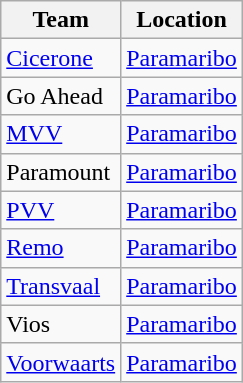<table class="wikitable">
<tr>
<th>Team</th>
<th>Location</th>
</tr>
<tr>
<td><a href='#'>Cicerone</a></td>
<td><a href='#'>Paramaribo</a></td>
</tr>
<tr>
<td>Go Ahead</td>
<td><a href='#'>Paramaribo</a></td>
</tr>
<tr>
<td><a href='#'>MVV</a></td>
<td><a href='#'>Paramaribo</a></td>
</tr>
<tr>
<td>Paramount</td>
<td><a href='#'>Paramaribo</a></td>
</tr>
<tr>
<td><a href='#'>PVV</a></td>
<td><a href='#'>Paramaribo</a></td>
</tr>
<tr>
<td><a href='#'>Remo</a></td>
<td><a href='#'>Paramaribo</a></td>
</tr>
<tr>
<td><a href='#'>Transvaal</a></td>
<td><a href='#'>Paramaribo</a></td>
</tr>
<tr>
<td>Vios</td>
<td><a href='#'>Paramaribo</a></td>
</tr>
<tr>
<td><a href='#'>Voorwaarts</a></td>
<td><a href='#'>Paramaribo</a></td>
</tr>
</table>
